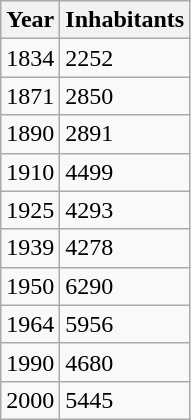<table class="wikitable">
<tr>
<th>Year</th>
<th>Inhabitants</th>
</tr>
<tr>
<td>1834</td>
<td>2252</td>
</tr>
<tr>
<td>1871</td>
<td>2850</td>
</tr>
<tr>
<td>1890</td>
<td>2891</td>
</tr>
<tr>
<td>1910</td>
<td>4499</td>
</tr>
<tr>
<td>1925</td>
<td>4293</td>
</tr>
<tr>
<td>1939</td>
<td>4278</td>
</tr>
<tr>
<td>1950</td>
<td>6290</td>
</tr>
<tr>
<td>1964</td>
<td>5956</td>
</tr>
<tr>
<td>1990</td>
<td>4680</td>
</tr>
<tr>
<td>2000</td>
<td>5445</td>
</tr>
</table>
